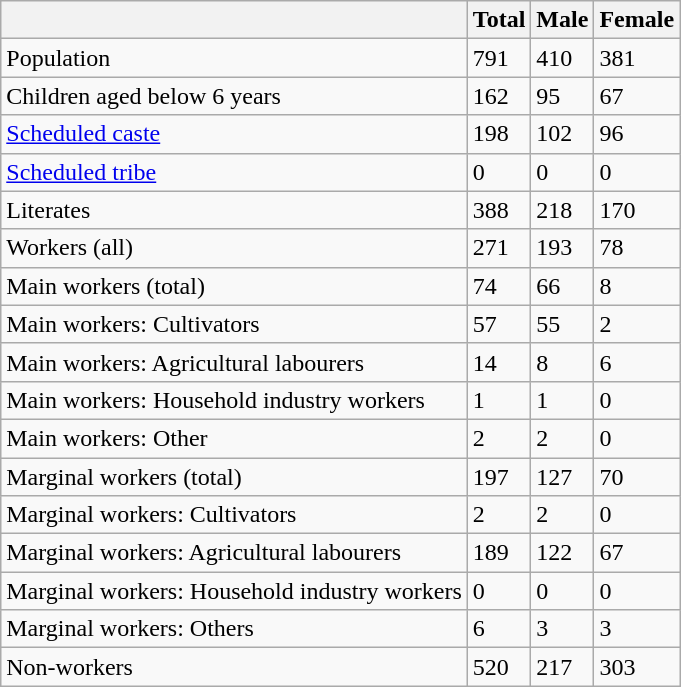<table class="wikitable sortable">
<tr>
<th></th>
<th>Total</th>
<th>Male</th>
<th>Female</th>
</tr>
<tr>
<td>Population</td>
<td>791</td>
<td>410</td>
<td>381</td>
</tr>
<tr>
<td>Children aged below 6 years</td>
<td>162</td>
<td>95</td>
<td>67</td>
</tr>
<tr>
<td><a href='#'>Scheduled caste</a></td>
<td>198</td>
<td>102</td>
<td>96</td>
</tr>
<tr>
<td><a href='#'>Scheduled tribe</a></td>
<td>0</td>
<td>0</td>
<td>0</td>
</tr>
<tr>
<td>Literates</td>
<td>388</td>
<td>218</td>
<td>170</td>
</tr>
<tr>
<td>Workers (all)</td>
<td>271</td>
<td>193</td>
<td>78</td>
</tr>
<tr>
<td>Main workers (total)</td>
<td>74</td>
<td>66</td>
<td>8</td>
</tr>
<tr>
<td>Main workers: Cultivators</td>
<td>57</td>
<td>55</td>
<td>2</td>
</tr>
<tr>
<td>Main workers: Agricultural labourers</td>
<td>14</td>
<td>8</td>
<td>6</td>
</tr>
<tr>
<td>Main workers: Household industry workers</td>
<td>1</td>
<td>1</td>
<td>0</td>
</tr>
<tr>
<td>Main workers: Other</td>
<td>2</td>
<td>2</td>
<td>0</td>
</tr>
<tr>
<td>Marginal workers (total)</td>
<td>197</td>
<td>127</td>
<td>70</td>
</tr>
<tr>
<td>Marginal workers: Cultivators</td>
<td>2</td>
<td>2</td>
<td>0</td>
</tr>
<tr>
<td>Marginal workers: Agricultural labourers</td>
<td>189</td>
<td>122</td>
<td>67</td>
</tr>
<tr>
<td>Marginal workers: Household industry workers</td>
<td>0</td>
<td>0</td>
<td>0</td>
</tr>
<tr>
<td>Marginal workers: Others</td>
<td>6</td>
<td>3</td>
<td>3</td>
</tr>
<tr>
<td>Non-workers</td>
<td>520</td>
<td>217</td>
<td>303</td>
</tr>
</table>
